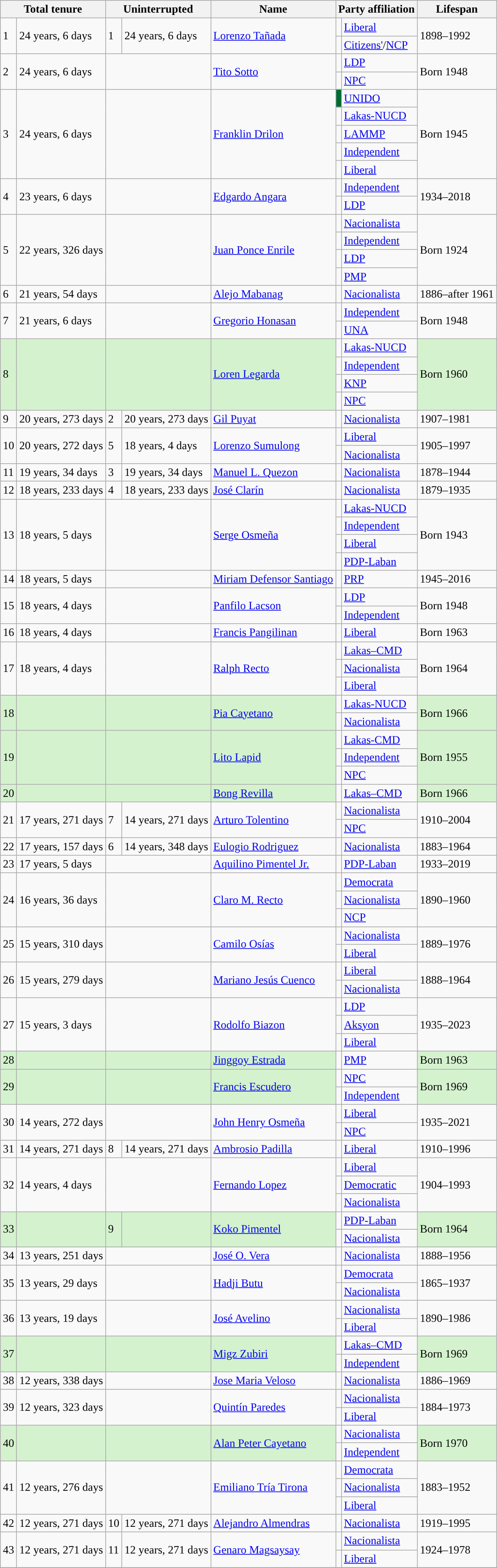<table class="wikitable sortable">
<tr>
<th colspan=2>Total tenure</th>
<th colspan="2">Uninterrupted</th>
<th>Name</th>
<th colspan="2">Party affiliation</th>
<th>Lifespan</th>
</tr>
<tr>
<td rowspan="2">1</td>
<td rowspan="2">24 years, 6 days</td>
<td rowspan="2">1</td>
<td rowspan="2">24 years, 6 days</td>
<td rowspan="2"><a href='#'>Lorenzo Tañada</a></td>
<td></td>
<td><a href='#'>Liberal</a></td>
<td rowspan="2">1898–1992</td>
</tr>
<tr>
<td></td>
<td><a href='#'>Citizens'</a>/<a href='#'>NCP</a></td>
</tr>
<tr>
<td rowspan="2">2</td>
<td rowspan="2">24 years, 6 days</td>
<td colspan="2" rowspan="2" b#eaecf0></td>
<td rowspan="2"><a href='#'>Tito Sotto</a></td>
<td></td>
<td><a href='#'>LDP</a></td>
<td rowspan="2">Born 1948</td>
</tr>
<tr>
<td></td>
<td><a href='#'>NPC</a></td>
</tr>
<tr>
<td rowspan="5">3</td>
<td rowspan="5">24 years, 6 days</td>
<td colspan="2" rowspan="5"></td>
<td rowspan="5"><a href='#'>Franklin Drilon</a></td>
<td bgcolor="#006c32"></td>
<td><a href='#'>UNIDO</a></td>
<td rowspan="5">Born 1945</td>
</tr>
<tr>
<td></td>
<td><a href='#'>Lakas-NUCD</a></td>
</tr>
<tr>
<td></td>
<td><a href='#'>LAMMP</a></td>
</tr>
<tr>
<td></td>
<td><a href='#'>Independent</a></td>
</tr>
<tr>
<td></td>
<td><a href='#'>Liberal</a></td>
</tr>
<tr>
<td rowspan="2">4</td>
<td rowspan="2">23 years, 6 days</td>
<td colspan="2" rowspan="2"></td>
<td rowspan="2"><a href='#'>Edgardo Angara</a></td>
<td></td>
<td><a href='#'>Independent</a></td>
<td rowspan="2">1934–2018</td>
</tr>
<tr>
<td></td>
<td><a href='#'>LDP</a></td>
</tr>
<tr>
<td rowspan="4">5</td>
<td rowspan="4">22 years, 326 days</td>
<td colspan="2" rowspan="4"></td>
<td rowspan="4"><a href='#'>Juan Ponce Enrile</a></td>
<td></td>
<td><a href='#'>Nacionalista</a></td>
<td rowspan="4">Born 1924</td>
</tr>
<tr>
<td></td>
<td><a href='#'>Independent</a></td>
</tr>
<tr>
<td></td>
<td><a href='#'>LDP</a></td>
</tr>
<tr>
<td></td>
<td><a href='#'>PMP</a></td>
</tr>
<tr>
<td>6</td>
<td>21 years, 54 days</td>
<td colspan="2"></td>
<td><a href='#'>Alejo Mabanag</a></td>
<td></td>
<td><a href='#'>Nacionalista</a></td>
<td>1886–after 1961</td>
</tr>
<tr>
<td rowspan="2">7</td>
<td rowspan="2">21 years, 6 days</td>
<td colspan="2" rowspan="2"></td>
<td rowspan="2"><a href='#'>Gregorio Honasan</a></td>
<td></td>
<td><a href='#'>Independent</a></td>
<td rowspan="2">Born 1948</td>
</tr>
<tr>
<td></td>
<td><a href='#'>UNA</a></td>
</tr>
<tr>
<td rowspan="4" bgcolor="#D4F2CE">8</td>
<td rowspan="4" bgcolor="#D4F2CE"></td>
<td colspan="2" rowspan="4" bgcolor="#D4F2CE"></td>
<td rowspan="4" bgcolor="#D4F2CE"><a href='#'>Loren Legarda</a></td>
<td></td>
<td><a href='#'>Lakas-NUCD</a></td>
<td rowspan="4" bgcolor="#D4F2CE">Born 1960</td>
</tr>
<tr>
<td></td>
<td><a href='#'>Independent</a></td>
</tr>
<tr>
<td></td>
<td><a href='#'>KNP</a></td>
</tr>
<tr>
<td></td>
<td><a href='#'>NPC</a></td>
</tr>
<tr>
<td>9</td>
<td>20 years, 273 days</td>
<td>2</td>
<td>20 years, 273 days</td>
<td><a href='#'>Gil Puyat</a></td>
<td></td>
<td><a href='#'>Nacionalista</a></td>
<td>1907–1981</td>
</tr>
<tr>
<td rowspan="2">10</td>
<td rowspan="2">20 years, 272 days</td>
<td rowspan="2">5</td>
<td rowspan="2">18 years, 4 days</td>
<td rowspan="2"><a href='#'>Lorenzo Sumulong</a></td>
<td></td>
<td><a href='#'>Liberal</a></td>
<td rowspan="2">1905–1997</td>
</tr>
<tr>
<td></td>
<td><a href='#'>Nacionalista</a></td>
</tr>
<tr>
<td>11</td>
<td>19 years, 34 days</td>
<td>3</td>
<td>19 years, 34 days</td>
<td><a href='#'>Manuel L. Quezon</a></td>
<td></td>
<td><a href='#'>Nacionalista</a></td>
<td>1878–1944</td>
</tr>
<tr>
<td>12</td>
<td>18 years, 233 days</td>
<td>4</td>
<td>18 years, 233 days</td>
<td><a href='#'>José Clarín</a></td>
<td></td>
<td><a href='#'>Nacionalista</a></td>
<td>1879–1935</td>
</tr>
<tr>
<td rowspan="4">13</td>
<td rowspan="4">18 years, 5 days</td>
<td colspan="2" rowspan="4"></td>
<td rowspan="4"><a href='#'>Serge Osmeña</a></td>
<td></td>
<td><a href='#'>Lakas-NUCD</a></td>
<td rowspan="4">Born 1943</td>
</tr>
<tr>
<td></td>
<td><a href='#'>Independent</a></td>
</tr>
<tr>
<td></td>
<td><a href='#'>Liberal</a></td>
</tr>
<tr>
<td></td>
<td><a href='#'>PDP-Laban</a></td>
</tr>
<tr>
<td>14</td>
<td>18 years, 5 days</td>
<td colspan="2"></td>
<td><a href='#'>Miriam Defensor Santiago</a></td>
<td></td>
<td><a href='#'>PRP</a></td>
<td>1945–2016</td>
</tr>
<tr>
<td rowspan="2">15</td>
<td rowspan="2">18 years, 4 days</td>
<td colspan="2" rowspan="2"></td>
<td rowspan="2"><a href='#'>Panfilo Lacson</a></td>
<td></td>
<td><a href='#'>LDP</a></td>
<td rowspan="2">Born 1948</td>
</tr>
<tr>
<td></td>
<td><a href='#'>Independent</a></td>
</tr>
<tr>
<td>16</td>
<td>18 years, 4 days</td>
<td colspan="2"></td>
<td><a href='#'>Francis Pangilinan</a></td>
<td></td>
<td><a href='#'>Liberal</a></td>
<td>Born 1963</td>
</tr>
<tr>
<td rowspan="3">17</td>
<td rowspan="3">18 years, 4 days</td>
<td colspan="2" rowspan="3"></td>
<td rowspan="3"><a href='#'>Ralph Recto</a></td>
<td></td>
<td><a href='#'>Lakas–CMD</a></td>
<td rowspan="3">Born 1964</td>
</tr>
<tr>
<td></td>
<td><a href='#'>Nacionalista</a></td>
</tr>
<tr>
<td></td>
<td><a href='#'>Liberal</a></td>
</tr>
<tr>
<td rowspan="2" bgcolor="#D4F2CE">18</td>
<td rowspan="2" bgcolor="#D4F2CE"></td>
<td colspan="2" rowspan="2" bgcolor="#D4F2CE"></td>
<td rowspan="2" bgcolor="#D4F2CE"><a href='#'>Pia Cayetano</a></td>
<td></td>
<td><a href='#'>Lakas-NUCD</a></td>
<td rowspan="2" bgcolor="#D4F2CE">Born 1966</td>
</tr>
<tr>
<td></td>
<td><a href='#'>Nacionalista</a></td>
</tr>
<tr>
<td rowspan="3" bgcolor="#D4F2CE">19</td>
<td rowspan="3" bgcolor="#D4F2CE"></td>
<td colspan="2" rowspan="3" bgcolor="#D4F2CE"></td>
<td rowspan="3" bgcolor="#D4F2CE"><a href='#'>Lito Lapid</a></td>
<td></td>
<td><a href='#'>Lakas-CMD</a></td>
<td rowspan="3" bgcolor="#D4F2CE">Born 1955</td>
</tr>
<tr>
<td></td>
<td><a href='#'>Independent</a></td>
</tr>
<tr>
<td></td>
<td><a href='#'>NPC</a></td>
</tr>
<tr>
<td bgcolor="#D4F2CE">20</td>
<td bgcolor="#D4F2CE"></td>
<td colspan="2" bgcolor="#D4F2CE"></td>
<td bgcolor="#D4F2CE"><a href='#'>Bong Revilla</a></td>
<td></td>
<td><a href='#'>Lakas–CMD</a></td>
<td bgcolor="#D4F2CE">Born 1966</td>
</tr>
<tr>
<td rowspan="2">21</td>
<td rowspan="2">17 years, 271 days</td>
<td rowspan="2">7</td>
<td rowspan="2">14 years, 271 days</td>
<td rowspan="2"><a href='#'>Arturo Tolentino</a></td>
<td></td>
<td><a href='#'>Nacionalista</a></td>
<td rowspan="2">1910–2004</td>
</tr>
<tr>
<td></td>
<td><a href='#'>NPC</a></td>
</tr>
<tr>
<td>22</td>
<td>17 years, 157 days</td>
<td>6</td>
<td>14 years, 348 days</td>
<td><a href='#'>Eulogio Rodriguez</a></td>
<td></td>
<td><a href='#'>Nacionalista</a></td>
<td>1883–1964</td>
</tr>
<tr>
<td>23</td>
<td>17 years, 5 days</td>
<td colspan="2"></td>
<td><a href='#'>Aquilino Pimentel Jr.</a></td>
<td></td>
<td><a href='#'>PDP-Laban</a></td>
<td>1933–2019</td>
</tr>
<tr>
<td rowspan="3">24</td>
<td rowspan="3">16 years, 36 days</td>
<td colspan="2" rowspan="3"></td>
<td rowspan="3"><a href='#'>Claro M. Recto</a></td>
<td></td>
<td><a href='#'>Democrata</a></td>
<td rowspan="3">1890–1960</td>
</tr>
<tr>
<td></td>
<td><a href='#'>Nacionalista</a></td>
</tr>
<tr>
<td></td>
<td><a href='#'>NCP</a></td>
</tr>
<tr>
<td rowspan="2">25</td>
<td rowspan="2">15 years, 310 days</td>
<td colspan="2" rowspan="2"></td>
<td rowspan="2"><a href='#'>Camilo Osías</a></td>
<td></td>
<td><a href='#'>Nacionalista</a></td>
<td rowspan="2">1889–1976</td>
</tr>
<tr>
<td></td>
<td><a href='#'>Liberal</a></td>
</tr>
<tr>
<td rowspan="2">26</td>
<td rowspan="2">15 years, 279 days</td>
<td colspan="2" rowspan="2"></td>
<td rowspan="2"><a href='#'>Mariano Jesús Cuenco</a></td>
<td></td>
<td><a href='#'>Liberal</a></td>
<td rowspan="2">1888–1964</td>
</tr>
<tr>
<td></td>
<td><a href='#'>Nacionalista</a></td>
</tr>
<tr>
<td rowspan="3">27</td>
<td rowspan="3">15 years, 3 days</td>
<td colspan="2" rowspan="3"></td>
<td rowspan="3"><a href='#'>Rodolfo Biazon</a></td>
<td></td>
<td><a href='#'>LDP</a></td>
<td rowspan="3">1935–2023</td>
</tr>
<tr>
<td></td>
<td><a href='#'>Aksyon</a></td>
</tr>
<tr>
<td></td>
<td><a href='#'>Liberal</a></td>
</tr>
<tr>
<td bgcolor="#D4F2CE">28</td>
<td bgcolor="#D4F2CE"></td>
<td colspan="2" bgcolor="#D4F2CE"></td>
<td bgcolor="#D4F2CE"><a href='#'>Jinggoy Estrada</a></td>
<td></td>
<td><a href='#'>PMP</a></td>
<td bgcolor="#D4F2CE">Born 1963</td>
</tr>
<tr>
<td rowspan="2" bgcolor="#D4F2CE">29</td>
<td rowspan="2" bgcolor="#D4F2CE"></td>
<td colspan="2" rowspan="2" bgcolor="#D4F2CE"></td>
<td rowspan="2" bgcolor="#D4F2CE"><a href='#'>Francis Escudero</a></td>
<td></td>
<td><a href='#'>NPC</a></td>
<td rowspan="2" bgcolor="#D4F2CE">Born 1969</td>
</tr>
<tr>
<td></td>
<td><a href='#'>Independent</a></td>
</tr>
<tr>
<td rowspan="2">30</td>
<td rowspan="2">14 years, 272 days</td>
<td colspan="2" rowspan="2"></td>
<td rowspan="2"><a href='#'>John Henry Osmeña</a></td>
<td></td>
<td><a href='#'>Liberal</a></td>
<td rowspan="2">1935–2021</td>
</tr>
<tr>
<td></td>
<td><a href='#'>NPC</a></td>
</tr>
<tr>
<td>31</td>
<td>14 years, 271 days</td>
<td>8</td>
<td>14 years, 271 days</td>
<td><a href='#'>Ambrosio Padilla</a></td>
<td></td>
<td><a href='#'>Liberal</a></td>
<td>1910–1996</td>
</tr>
<tr>
<td rowspan="3">32</td>
<td rowspan="3">14 years, 4 days</td>
<td colspan="2" rowspan="3"></td>
<td rowspan="3"><a href='#'>Fernando Lopez</a></td>
<td></td>
<td><a href='#'>Liberal</a></td>
<td rowspan="3">1904–1993</td>
</tr>
<tr>
<td></td>
<td><a href='#'>Democratic</a></td>
</tr>
<tr>
<td></td>
<td><a href='#'>Nacionalista</a></td>
</tr>
<tr>
<td rowspan="2" bgcolor="#D4F2CE">33</td>
<td rowspan="2" bgcolor="#D4F2CE"></td>
<td rowspan="2" bgcolor="#D4F2CE">9</td>
<td rowspan="2" bgcolor="#D4F2CE"></td>
<td rowspan="2" bgcolor="#D4F2CE"><a href='#'>Koko Pimentel</a></td>
<td></td>
<td><a href='#'>PDP-Laban</a></td>
<td rowspan="2" bgcolor="#D4F2CE">Born 1964</td>
</tr>
<tr>
<td></td>
<td><a href='#'>Nacionalista</a></td>
</tr>
<tr>
<td>34</td>
<td>13 years, 251 days</td>
<td colspan="2"></td>
<td><a href='#'>José O. Vera</a></td>
<td></td>
<td><a href='#'>Nacionalista</a></td>
<td>1888–1956</td>
</tr>
<tr>
<td rowspan="2">35</td>
<td rowspan="2">13 years, 29 days</td>
<td colspan="2" rowspan="2"></td>
<td rowspan="2"><a href='#'>Hadji Butu</a></td>
<td></td>
<td><a href='#'>Democrata</a></td>
<td rowspan="2">1865–1937</td>
</tr>
<tr>
<td></td>
<td><a href='#'>Nacionalista</a></td>
</tr>
<tr>
<td rowspan="2">36</td>
<td rowspan="2">13 years, 19 days</td>
<td colspan="2" rowspan="2"></td>
<td rowspan="2"><a href='#'>José Avelino</a></td>
<td></td>
<td><a href='#'>Nacionalista</a></td>
<td rowspan="2">1890–1986</td>
</tr>
<tr>
<td></td>
<td><a href='#'>Liberal</a></td>
</tr>
<tr>
<td rowspan="2" bgcolor="#D4F2CE">37</td>
<td rowspan="2" bgcolor="#D4F2CE"></td>
<td colspan="2" rowspan="2" bgcolor="#D4F2CE"></td>
<td rowspan="2" bgcolor="#D4F2CE"><a href='#'>Migz Zubiri</a></td>
<td></td>
<td><a href='#'>Lakas–CMD</a></td>
<td rowspan="2" bgcolor="#D4F2CE">Born 1969</td>
</tr>
<tr>
<td></td>
<td><a href='#'>Independent</a></td>
</tr>
<tr>
<td>38</td>
<td>12 years, 338 days</td>
<td colspan="2"></td>
<td><a href='#'>Jose Maria Veloso</a></td>
<td></td>
<td><a href='#'>Nacionalista</a></td>
<td>1886–1969</td>
</tr>
<tr>
<td rowspan="2">39</td>
<td rowspan="2">12 years, 323 days</td>
<td colspan="2" rowspan="2"></td>
<td rowspan="2"><a href='#'>Quintín Paredes</a></td>
<td></td>
<td><a href='#'>Nacionalista</a></td>
<td rowspan="2">1884–1973</td>
</tr>
<tr>
<td></td>
<td><a href='#'>Liberal</a></td>
</tr>
<tr>
<td rowspan="2" bgcolor="#D4F2CE">40</td>
<td rowspan="2" bgcolor="#D4F2CE"></td>
<td colspan="2" rowspan="2" bgcolor="#D4F2CE"></td>
<td rowspan="2" bgcolor="#D4F2CE"><a href='#'>Alan Peter Cayetano</a></td>
<td></td>
<td><a href='#'>Nacionalista</a></td>
<td rowspan="2" bgcolor="#D4F2CE">Born 1970</td>
</tr>
<tr>
<td></td>
<td><a href='#'>Independent</a></td>
</tr>
<tr>
<td rowspan="3">41</td>
<td rowspan="3">12 years, 276 days</td>
<td colspan="2" rowspan="3"></td>
<td rowspan="3"><a href='#'>Emiliano Tría Tirona</a></td>
<td></td>
<td><a href='#'>Democrata</a></td>
<td rowspan="3">1883–1952</td>
</tr>
<tr>
<td></td>
<td><a href='#'>Nacionalista</a></td>
</tr>
<tr>
<td></td>
<td><a href='#'>Liberal</a></td>
</tr>
<tr>
<td>42</td>
<td>12 years, 271 days</td>
<td>10</td>
<td>12 years, 271 days</td>
<td><a href='#'>Alejandro Almendras</a></td>
<td></td>
<td><a href='#'>Nacionalista</a></td>
<td>1919–1995</td>
</tr>
<tr>
<td rowspan="2">43</td>
<td rowspan="2">12 years, 271 days</td>
<td rowspan="2">11</td>
<td rowspan="2">12 years, 271 days</td>
<td rowspan="2"><a href='#'>Genaro Magsaysay</a></td>
<td></td>
<td><a href='#'>Nacionalista</a></td>
<td rowspan="2">1924–1978</td>
</tr>
<tr>
<td></td>
<td><a href='#'>Liberal</a></td>
</tr>
<tr>
</tr>
</table>
